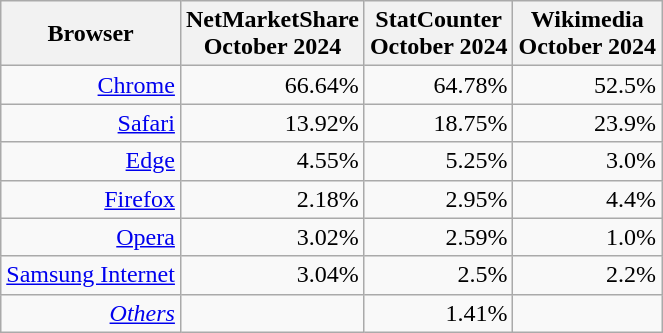<table class="wikitable sortable" style="text-align:right">
<tr>
<th>Browser</th>
<th>NetMarketShare<br>October 2024</th>
<th>StatCounter<br>October 2024</th>
<th>Wikimedia<br>October 2024</th>
</tr>
<tr>
<td><a href='#'>Chrome</a></td>
<td>66.64%</td>
<td>64.78%</td>
<td>52.5%</td>
</tr>
<tr>
<td><a href='#'>Safari</a></td>
<td>13.92%</td>
<td>18.75%</td>
<td>23.9%</td>
</tr>
<tr>
<td><a href='#'>Edge</a></td>
<td>4.55%</td>
<td>5.25%</td>
<td>3.0%</td>
</tr>
<tr>
<td><a href='#'>Firefox</a></td>
<td>2.18%</td>
<td>2.95%</td>
<td>4.4%</td>
</tr>
<tr>
<td><a href='#'>Opera</a></td>
<td>3.02%</td>
<td>2.59%</td>
<td>1.0%</td>
</tr>
<tr>
<td><a href='#'>Samsung Internet</a></td>
<td>3.04%</td>
<td>2.5%</td>
<td>2.2%</td>
</tr>
<tr>
<td><a href='#'><em>Others</em></a></td>
<td></td>
<td>1.41%</td>
<td></td>
</tr>
</table>
